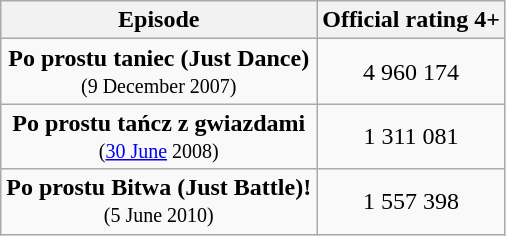<table class="wikitable">
<tr>
<th>Episode</th>
<th>Official rating 4+</th>
</tr>
<tr -->
<td align="center"><strong>Po prostu taniec (Just Dance)</strong><br><small>(9 December 2007)</small></td>
<td align="center">4 960 174</td>
</tr>
<tr -->
<td align="center"><strong>Po prostu tańcz z gwiazdami</strong><br><small>(<a href='#'>30 June</a> 2008)</small></td>
<td align="center">1 311 081</td>
</tr>
<tr -->
<td align="center"><strong>Po prostu Bitwa (Just Battle)!</strong><br><small>(5 June 2010)</small></td>
<td align="center">1 557 398</td>
</tr>
</table>
